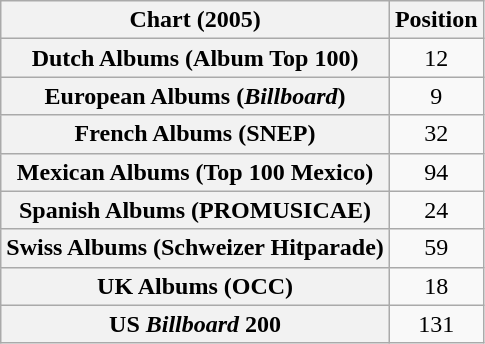<table class="wikitable plainrowheaders sortable">
<tr>
<th scope="col">Chart (2005)</th>
<th scope="col">Position</th>
</tr>
<tr>
<th scope="row">Dutch Albums (Album Top 100)</th>
<td align="center">12</td>
</tr>
<tr>
<th scope="row">European Albums (<em>Billboard</em>)</th>
<td align="center">9</td>
</tr>
<tr>
<th scope="row">French Albums (SNEP)</th>
<td align="center">32</td>
</tr>
<tr>
<th scope="row">Mexican Albums (Top 100 Mexico)</th>
<td align="center">94</td>
</tr>
<tr>
<th scope="row">Spanish Albums (PROMUSICAE)</th>
<td align="center">24</td>
</tr>
<tr>
<th scope="row">Swiss Albums (Schweizer Hitparade)</th>
<td align="center">59</td>
</tr>
<tr>
<th scope="row">UK Albums (OCC)</th>
<td align="center">18</td>
</tr>
<tr>
<th scope="row">US <em>Billboard</em> 200</th>
<td align="center">131</td>
</tr>
</table>
